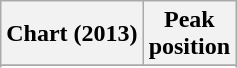<table class="wikitable sortable plainrowheaders">
<tr>
<th>Chart (2013)</th>
<th>Peak <br> position</th>
</tr>
<tr>
</tr>
<tr>
</tr>
</table>
